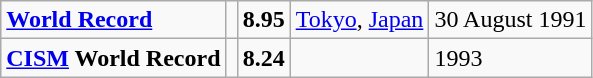<table class="wikitable">
<tr>
<td><strong><a href='#'>World Record</a></strong></td>
<td></td>
<td><strong>8.95</strong></td>
<td><a href='#'>Tokyo</a>, <a href='#'>Japan</a></td>
<td>30 August 1991</td>
</tr>
<tr>
<td><strong><a href='#'>CISM</a> World Record</strong></td>
<td></td>
<td><strong>8.24</strong></td>
<td></td>
<td>1993</td>
</tr>
</table>
